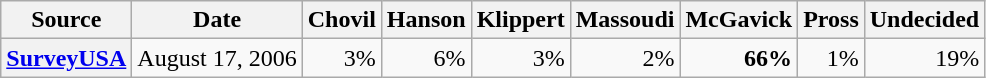<table class="wikitable" style="text-align:right">
<tr>
<th scope="col">Source</th>
<th scope="col">Date</th>
<th scope="col">Chovil</th>
<th scope="col">Hanson</th>
<th scope="col">Klippert</th>
<th scope="col">Massoudi</th>
<th scope="col">McGavick</th>
<th scope="col">Pross</th>
<th scope="col">Undecided</th>
</tr>
<tr>
<th scope="row"><a href='#'>SurveyUSA</a></th>
<td>August 17, 2006</td>
<td>3%</td>
<td>6%</td>
<td>3%</td>
<td>2%</td>
<td><strong>66%</strong></td>
<td>1%</td>
<td>19%</td>
</tr>
</table>
